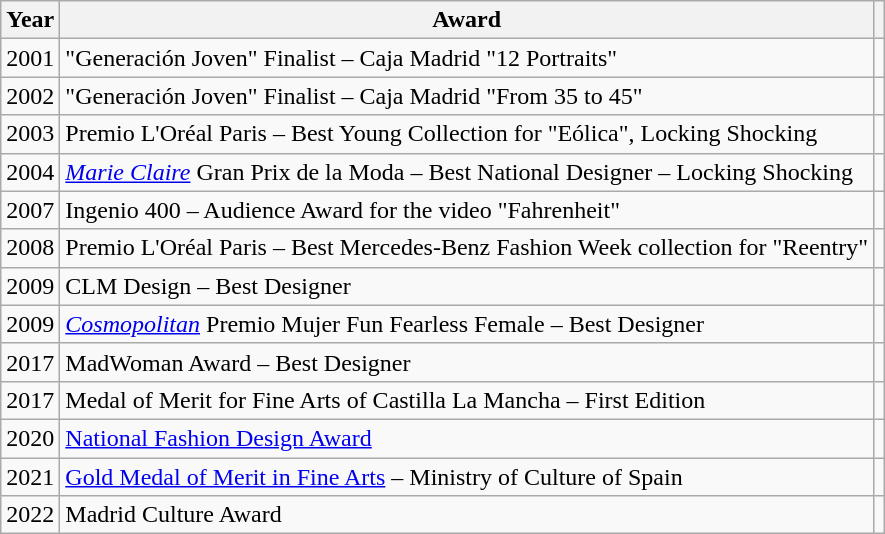<table class="wikitable">
<tr>
<th>Year</th>
<th>Award</th>
<th></th>
</tr>
<tr>
<td>2001</td>
<td>"Generación Joven" Finalist – Caja Madrid "12 Portraits"</td>
<td></td>
</tr>
<tr>
<td>2002</td>
<td>"Generación Joven" Finalist – Caja Madrid "From 35 to 45"</td>
<td></td>
</tr>
<tr>
<td>2003</td>
<td>Premio L'Oréal Paris – Best Young Collection for "Eólica", Locking Shocking</td>
<td></td>
</tr>
<tr>
<td>2004</td>
<td><em><a href='#'>Marie Claire</a></em> Gran Prix de la Moda – Best National Designer – Locking Shocking</td>
<td></td>
</tr>
<tr>
<td>2007</td>
<td>Ingenio 400 – Audience Award for the video "Fahrenheit"</td>
<td></td>
</tr>
<tr>
<td>2008</td>
<td>Premio L'Oréal Paris – Best Mercedes-Benz Fashion Week collection for "Reentry"</td>
<td></td>
</tr>
<tr>
<td>2009</td>
<td>CLM Design – Best Designer</td>
<td></td>
</tr>
<tr>
<td>2009</td>
<td><em><a href='#'>Cosmopolitan</a></em> Premio Mujer Fun Fearless Female – Best Designer</td>
<td></td>
</tr>
<tr>
<td>2017</td>
<td>MadWoman Award – Best Designer</td>
<td></td>
</tr>
<tr>
<td>2017</td>
<td>Medal of Merit for Fine Arts of Castilla La Mancha – First Edition</td>
<td></td>
</tr>
<tr>
<td>2020</td>
<td><a href='#'>National Fashion Design Award</a></td>
<td></td>
</tr>
<tr>
<td>2021</td>
<td><a href='#'>Gold Medal of Merit in Fine Arts</a> – Ministry of Culture of Spain</td>
<td></td>
</tr>
<tr>
<td>2022</td>
<td>Madrid Culture Award</td>
<td></td>
</tr>
</table>
